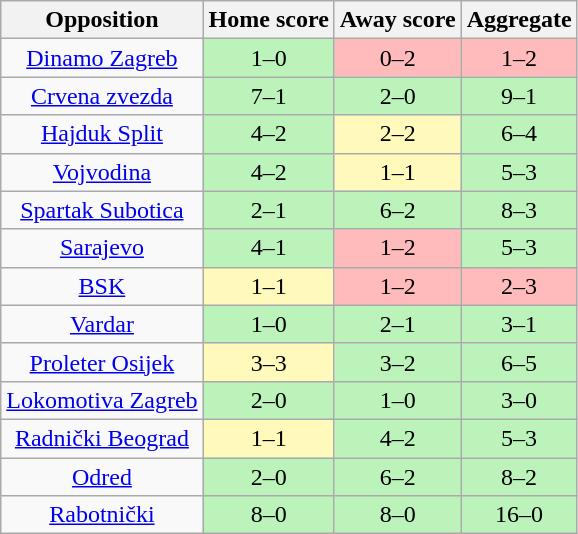<table class="wikitable" style="text-align: center;">
<tr>
<th>Opposition</th>
<th>Home score</th>
<th>Away score</th>
<th>Aggregate</th>
</tr>
<tr>
<td><a href='#'>Dinamo Zagreb</a></td>
<td style="background:#bbf3bb;">1–0</td>
<td style="background:#fbb;">0–2</td>
<td style="background:#fbb;">1–2</td>
</tr>
<tr>
<td><a href='#'>Crvena zvezda</a></td>
<td style="background:#bbf3bb;">7–1</td>
<td style="background:#bbf3bb;">2–0</td>
<td style="background:#bbf3bb;">9–1</td>
</tr>
<tr>
<td><a href='#'>Hajduk Split</a></td>
<td style="background:#bbf3bb;">4–2</td>
<td style="background:#fffabb;">2–2</td>
<td style="background:#bbf3bb;">6–4</td>
</tr>
<tr>
<td><a href='#'>Vojvodina</a></td>
<td style="background:#bbf3bb;">4–2</td>
<td style="background:#fffabb;">1–1</td>
<td style="background:#bbf3bb;">5–3</td>
</tr>
<tr>
<td><a href='#'>Spartak Subotica</a></td>
<td style="background:#bbf3bb;">2–1</td>
<td style="background:#bbf3bb;">6–2</td>
<td style="background:#bbf3bb;">8–3</td>
</tr>
<tr>
<td><a href='#'>Sarajevo</a></td>
<td style="background:#bbf3bb;">4–1</td>
<td style="background:#fbb;">1–2</td>
<td style="background:#bbf3bb;">5–3</td>
</tr>
<tr>
<td><a href='#'>BSK</a></td>
<td style="background:#fffabb;">1–1</td>
<td style="background:#fbb;">1–2</td>
<td style="background:#fbb;">2–3</td>
</tr>
<tr>
<td><a href='#'>Vardar</a></td>
<td style="background:#bbf3bb;">1–0</td>
<td style="background:#bbf3bb;">2–1</td>
<td style="background:#bbf3bb;">3–1</td>
</tr>
<tr>
<td><a href='#'>Proleter Osijek</a></td>
<td style="background:#fffabb;">3–3</td>
<td style="background:#bbf3bb;">3–2</td>
<td style="background:#bbf3bb;">6–5</td>
</tr>
<tr>
<td><a href='#'>Lokomotiva Zagreb</a></td>
<td style="background:#bbf3bb;">2–0</td>
<td style="background:#bbf3bb;">1–0</td>
<td style="background:#bbf3bb;">3–0</td>
</tr>
<tr>
<td><a href='#'>Radnički Beograd</a></td>
<td style="background:#fffabb;">1–1</td>
<td style="background:#bbf3bb;">4–2</td>
<td style="background:#bbf3bb;">5–3</td>
</tr>
<tr>
<td><a href='#'>Odred</a></td>
<td style="background:#bbf3bb;">2–0</td>
<td style="background:#bbf3bb;">6–2</td>
<td style="background:#bbf3bb;">8–2</td>
</tr>
<tr>
<td><a href='#'>Rabotnički</a></td>
<td style="background:#bbf3bb;">8–0</td>
<td style="background:#bbf3bb;">8–0</td>
<td style="background:#bbf3bb;">16–0</td>
</tr>
</table>
